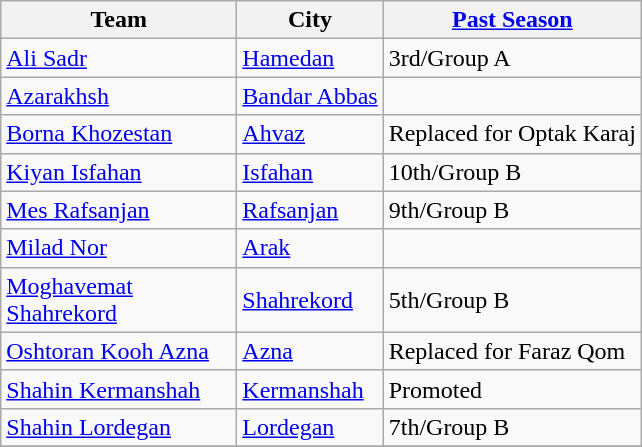<table class="wikitable sortable">
<tr>
<th width=150>Team</th>
<th>City</th>
<th><a href='#'>Past Season</a></th>
</tr>
<tr>
<td align="left"><a href='#'>Ali Sadr</a></td>
<td><a href='#'>Hamedan</a></td>
<td>3rd/Group A</td>
</tr>
<tr>
<td align="left"><a href='#'>Azarakhsh</a></td>
<td><a href='#'>Bandar Abbas</a></td>
<td></td>
</tr>
<tr>
<td align="left"><a href='#'>Borna Khozestan</a></td>
<td><a href='#'>Ahvaz</a></td>
<td>Replaced for Optak Karaj</td>
</tr>
<tr>
<td align="left"><a href='#'>Kiyan Isfahan</a></td>
<td><a href='#'>Isfahan</a></td>
<td>10th/Group B</td>
</tr>
<tr>
<td align="left"><a href='#'>Mes Rafsanjan</a></td>
<td><a href='#'>Rafsanjan</a></td>
<td>9th/Group B</td>
</tr>
<tr>
<td align="left"><a href='#'>Milad Nor</a></td>
<td><a href='#'>Arak</a></td>
<td></td>
</tr>
<tr>
<td align="left"><a href='#'>Moghavemat Shahrekord</a></td>
<td><a href='#'>Shahrekord</a></td>
<td>5th/Group B</td>
</tr>
<tr>
<td align="left"><a href='#'>Oshtoran Kooh Azna</a></td>
<td><a href='#'>Azna</a></td>
<td>Replaced for Faraz Qom</td>
</tr>
<tr>
<td align="left"><a href='#'>Shahin Kermanshah</a></td>
<td><a href='#'>Kermanshah</a></td>
<td>Promoted</td>
</tr>
<tr>
<td align="left"><a href='#'>Shahin Lordegan</a></td>
<td><a href='#'>Lordegan</a></td>
<td>7th/Group B</td>
</tr>
<tr>
</tr>
</table>
